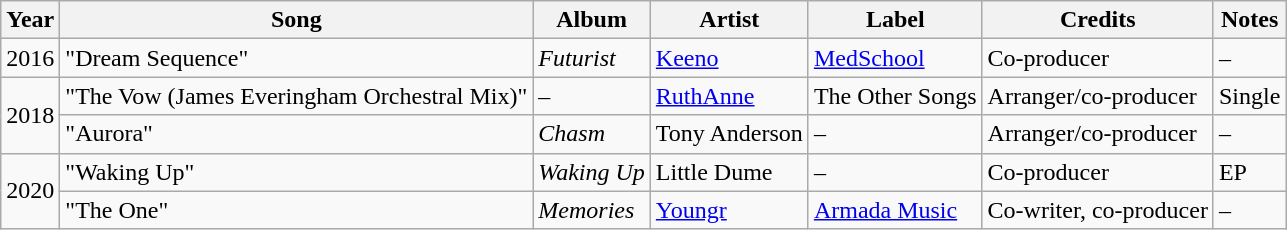<table class="wikitable plainrowheaders" style="text-align:left;">
<tr>
<th>Year</th>
<th>Song</th>
<th>Album</th>
<th>Artist</th>
<th>Label</th>
<th>Credits</th>
<th>Notes</th>
</tr>
<tr>
<td align="center" rowspan="1">2016</td>
<td>"Dream Sequence"</td>
<td><em>Futurist</em></td>
<td><a href='#'>Keeno</a></td>
<td><a href='#'>MedSchool</a></td>
<td>Co-producer</td>
<td>–</td>
</tr>
<tr>
<td rowspan="2" align="center">2018</td>
<td>"The Vow (James Everingham Orchestral Mix)"</td>
<td>–</td>
<td><a href='#'>RuthAnne</a></td>
<td>The Other Songs</td>
<td>Arranger/co-producer</td>
<td>Single</td>
</tr>
<tr>
<td>"Aurora"</td>
<td><em>Chasm</em></td>
<td>Tony Anderson</td>
<td>–</td>
<td>Arranger/co-producer</td>
<td>–</td>
</tr>
<tr>
<td rowspan="2" align="center">2020</td>
<td>"Waking Up"</td>
<td><em>Waking Up</em></td>
<td>Little Dume</td>
<td>–</td>
<td>Co-producer</td>
<td>EP</td>
</tr>
<tr>
<td>"The One"</td>
<td><em>Memories</em></td>
<td><a href='#'>Youngr</a></td>
<td><a href='#'>Armada Music</a></td>
<td>Co-writer, co-producer</td>
<td>–</td>
</tr>
</table>
